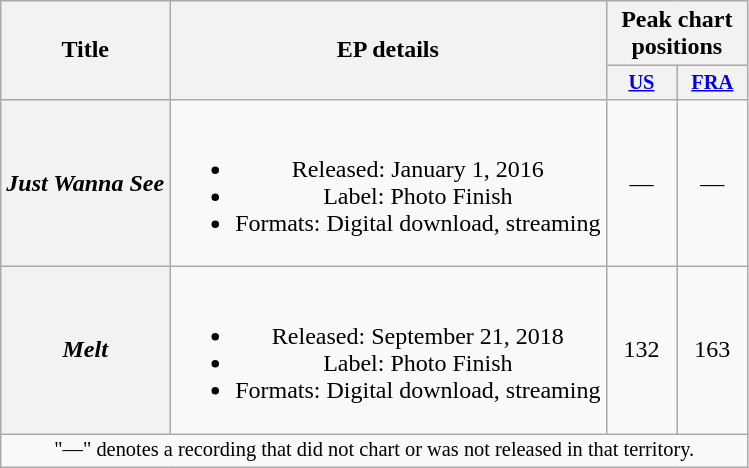<table class="wikitable plainrowheaders" style="text-align:center;">
<tr>
<th scope="col" rowspan="2">Title</th>
<th scope="col" rowspan="2">EP details</th>
<th scope="col" colspan="10">Peak chart positions</th>
</tr>
<tr>
<th scope="col" style="width:3em;font-size:85%;"><a href='#'>US</a><br></th>
<th scope="col" style="width:3em;font-size:85%;"><a href='#'>FRA</a><br></th>
</tr>
<tr>
<th scope="row"><em>Just Wanna See</em></th>
<td><br><ul><li>Released: January 1, 2016</li><li>Label: Photo Finish</li><li>Formats: Digital download, streaming</li></ul></td>
<td>—</td>
<td>—</td>
</tr>
<tr>
<th scope="row"><em>Melt</em></th>
<td><br><ul><li>Released: September 21, 2018</li><li>Label: Photo Finish</li><li>Formats: Digital download, streaming</li></ul></td>
<td>132</td>
<td>163</td>
</tr>
<tr>
<td colspan="18" style="font-size:85%;">"—" denotes a recording that did not chart or was not released in that territory.</td>
</tr>
</table>
